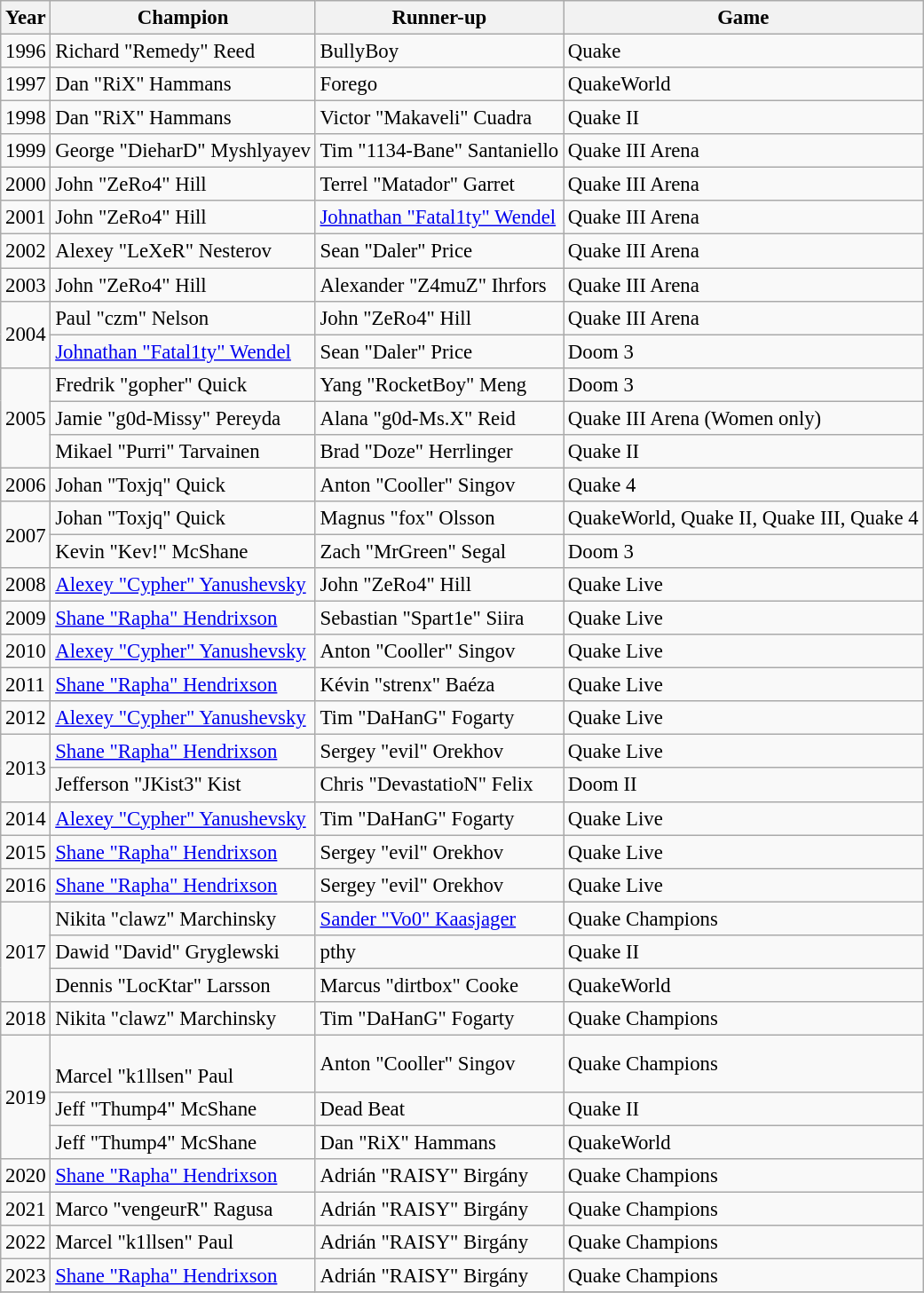<table class="wikitable" style="font-size:95%">
<tr>
<th>Year</th>
<th>Champion</th>
<th>Runner-up</th>
<th>Game</th>
</tr>
<tr>
<td>1996</td>
<td>Richard "Remedy" Reed</td>
<td>BullyBoy</td>
<td>Quake</td>
</tr>
<tr>
<td>1997</td>
<td>Dan "RiX" Hammans</td>
<td>Forego</td>
<td>QuakeWorld</td>
</tr>
<tr>
<td>1998</td>
<td>Dan "RiX" Hammans</td>
<td>Victor "Makaveli" Cuadra</td>
<td>Quake II</td>
</tr>
<tr>
<td>1999</td>
<td>George "DieharD" Myshlyayev</td>
<td>Tim "1134-Bane" Santaniello</td>
<td>Quake III Arena</td>
</tr>
<tr>
<td>2000</td>
<td>John "ZeRo4" Hill</td>
<td>Terrel "Matador" Garret</td>
<td>Quake III Arena</td>
</tr>
<tr>
<td>2001</td>
<td>John "ZeRo4" Hill</td>
<td><a href='#'>Johnathan "Fatal1ty" Wendel</a></td>
<td>Quake III Arena</td>
</tr>
<tr>
<td>2002</td>
<td>Alexey "LeXeR" Nesterov</td>
<td>Sean "Daler" Price</td>
<td>Quake III Arena</td>
</tr>
<tr>
<td>2003</td>
<td>John "ZeRo4" Hill</td>
<td>Alexander "Z4muZ" Ihrfors</td>
<td>Quake III Arena</td>
</tr>
<tr>
<td rowspan=2>2004</td>
<td>Paul "czm" Nelson</td>
<td>John "ZeRo4" Hill</td>
<td>Quake III Arena</td>
</tr>
<tr>
<td><a href='#'>Johnathan "Fatal1ty" Wendel</a></td>
<td>Sean "Daler" Price</td>
<td>Doom 3</td>
</tr>
<tr>
<td rowspan=3>2005</td>
<td>Fredrik "gopher" Quick</td>
<td>Yang "RocketBoy" Meng</td>
<td>Doom 3</td>
</tr>
<tr>
<td>Jamie "g0d-Missy" Pereyda</td>
<td>Alana "g0d-Ms.X" Reid</td>
<td>Quake III Arena (Women only)</td>
</tr>
<tr>
<td>Mikael "Purri" Tarvainen</td>
<td>Brad "Doze" Herrlinger</td>
<td>Quake II</td>
</tr>
<tr>
<td>2006</td>
<td>Johan "Toxjq" Quick</td>
<td>Anton "Cooller" Singov</td>
<td>Quake 4</td>
</tr>
<tr>
<td rowspan=2>2007</td>
<td>Johan "Toxjq" Quick</td>
<td>Magnus "fox" Olsson</td>
<td>QuakeWorld, Quake II, Quake III, Quake 4</td>
</tr>
<tr>
<td>Kevin "Kev!" McShane</td>
<td>Zach "MrGreen" Segal</td>
<td>Doom 3</td>
</tr>
<tr>
<td>2008</td>
<td><a href='#'>Alexey "Cypher" Yanushevsky</a></td>
<td>John "ZeRo4" Hill</td>
<td>Quake Live</td>
</tr>
<tr>
<td>2009</td>
<td><a href='#'>Shane "Rapha" Hendrixson</a></td>
<td>Sebastian "Spart1e" Siira</td>
<td>Quake Live</td>
</tr>
<tr>
<td>2010</td>
<td><a href='#'>Alexey "Cypher" Yanushevsky</a></td>
<td>Anton "Cooller" Singov</td>
<td>Quake Live</td>
</tr>
<tr>
<td>2011</td>
<td><a href='#'>Shane "Rapha" Hendrixson</a></td>
<td>Kévin "strenx" Baéza</td>
<td>Quake Live</td>
</tr>
<tr>
<td>2012</td>
<td><a href='#'>Alexey "Cypher" Yanushevsky</a></td>
<td>Tim "DaHanG" Fogarty</td>
<td>Quake Live</td>
</tr>
<tr>
<td rowspan=2>2013</td>
<td><a href='#'>Shane "Rapha" Hendrixson</a></td>
<td>Sergey "evil" Orekhov</td>
<td>Quake Live</td>
</tr>
<tr>
<td>Jefferson "JKist3" Kist</td>
<td>Chris "DevastatioN" Felix</td>
<td>Doom II</td>
</tr>
<tr>
<td>2014</td>
<td><a href='#'>Alexey "Cypher" Yanushevsky</a></td>
<td>Tim "DaHanG" Fogarty</td>
<td>Quake Live</td>
</tr>
<tr>
<td>2015</td>
<td><a href='#'>Shane "Rapha" Hendrixson</a></td>
<td>Sergey "evil" Orekhov</td>
<td>Quake Live</td>
</tr>
<tr>
<td>2016</td>
<td><a href='#'>Shane "Rapha" Hendrixson</a></td>
<td>Sergey "evil" Orekhov</td>
<td>Quake Live</td>
</tr>
<tr>
<td rowspan=3>2017</td>
<td>Nikita "clawz" Marchinsky</td>
<td><a href='#'>Sander "Vo0" Kaasjager</a></td>
<td>Quake Champions</td>
</tr>
<tr>
<td>Dawid "David" Gryglewski</td>
<td>pthy</td>
<td>Quake II</td>
</tr>
<tr>
<td>Dennis "LocKtar" Larsson</td>
<td>Marcus "dirtbox" Cooke</td>
<td>QuakeWorld</td>
</tr>
<tr>
<td>2018</td>
<td>Nikita "clawz" Marchinsky</td>
<td>Tim "DaHanG" Fogarty</td>
<td>Quake Champions</td>
</tr>
<tr>
<td rowspan=3>2019</td>
<td><br>Marcel "k1llsen" Paul</td>
<td>Anton "Cooller" Singov</td>
<td>Quake Champions</td>
</tr>
<tr>
<td>Jeff "Thump4" McShane</td>
<td>Dead Beat</td>
<td>Quake II</td>
</tr>
<tr>
<td>Jeff "Thump4" McShane</td>
<td>Dan "RiX" Hammans</td>
<td>QuakeWorld</td>
</tr>
<tr>
<td>2020</td>
<td><a href='#'>Shane "Rapha" Hendrixson</a></td>
<td>Adrián "RAISY" Birgány</td>
<td>Quake Champions</td>
</tr>
<tr>
<td>2021</td>
<td>Marco "vengeurR" Ragusa</td>
<td>Adrián "RAISY" Birgány</td>
<td>Quake Champions</td>
</tr>
<tr>
<td>2022</td>
<td>Marcel "k1llsen" Paul</td>
<td>Adrián "RAISY" Birgány</td>
<td>Quake Champions</td>
</tr>
<tr>
<td>2023</td>
<td><a href='#'>Shane "Rapha" Hendrixson</a></td>
<td>Adrián "RAISY" Birgány</td>
<td>Quake Champions</td>
</tr>
<tr>
</tr>
</table>
